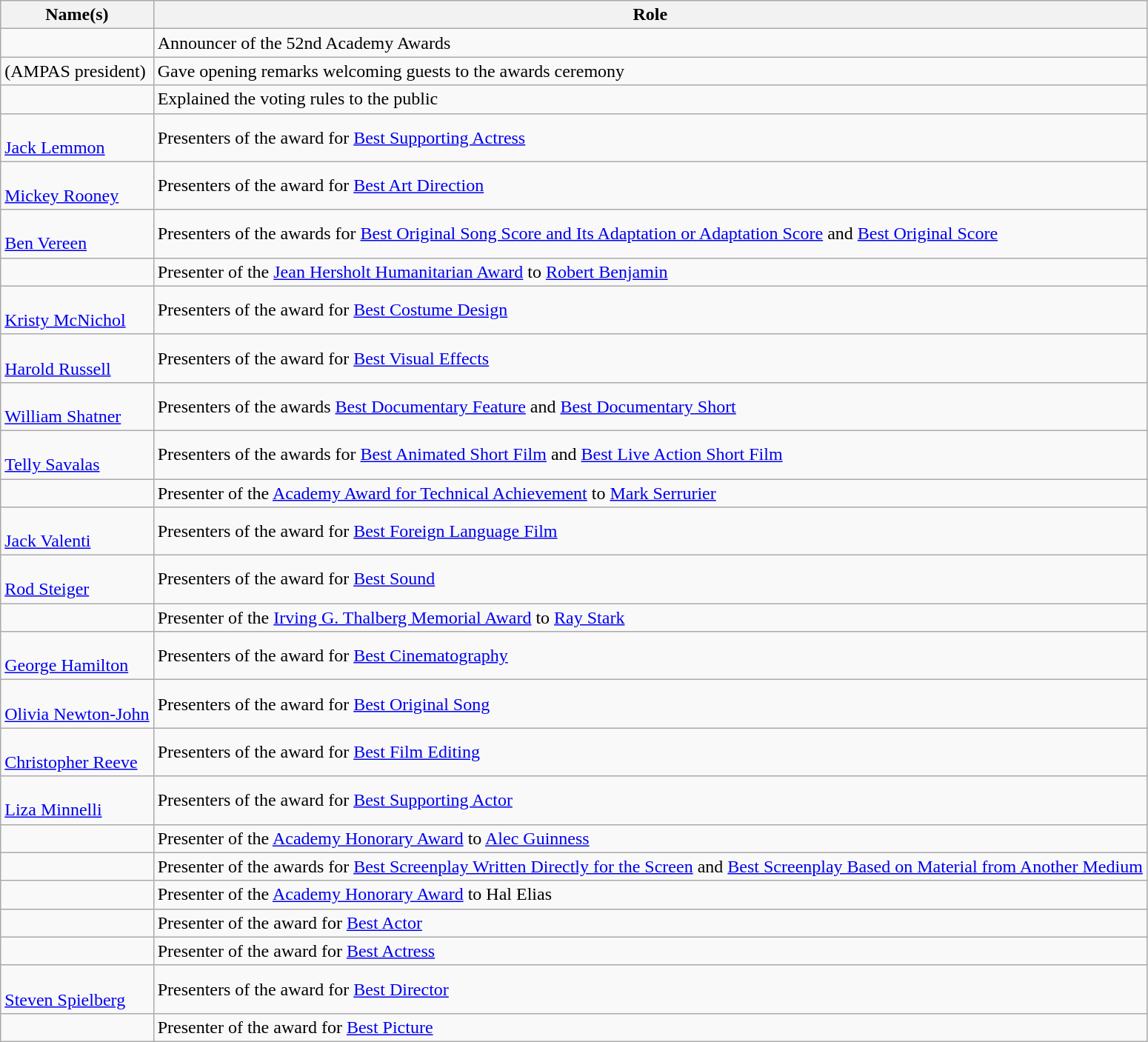<table class="wikitable plainrowheaders sortable">
<tr>
<th scope="col">Name(s)</th>
<th scope="col" class="unsortable">Role</th>
</tr>
<tr>
<td scope="row"></td>
<td>Announcer of the 52nd Academy Awards</td>
</tr>
<tr>
<td scope="row"> (AMPAS president)</td>
<td>Gave opening remarks welcoming guests to the awards ceremony</td>
</tr>
<tr>
<td scope="row"></td>
<td>Explained the voting rules to the public</td>
</tr>
<tr>
<td scope="row"> <br><a href='#'>Jack Lemmon</a></td>
<td>Presenters of the award for <a href='#'>Best Supporting Actress</a></td>
</tr>
<tr>
<td scope="row"> <br><a href='#'>Mickey Rooney</a></td>
<td>Presenters of the award for <a href='#'>Best Art Direction</a></td>
</tr>
<tr>
<td scope="row"> <br><a href='#'>Ben Vereen</a></td>
<td>Presenters of the awards for <a href='#'>Best Original Song Score and Its Adaptation or Adaptation Score</a> and <a href='#'>Best Original Score</a></td>
</tr>
<tr>
<td scope="row"></td>
<td>Presenter of the <a href='#'>Jean Hersholt Humanitarian Award</a> to <a href='#'>Robert Benjamin</a></td>
</tr>
<tr>
<td scope="row"> <br><a href='#'>Kristy McNichol</a></td>
<td>Presenters of the award for <a href='#'>Best Costume Design</a></td>
</tr>
<tr>
<td scope="row"> <br><a href='#'>Harold Russell</a></td>
<td>Presenters of the award for <a href='#'>Best Visual Effects</a></td>
</tr>
<tr>
<td scope="row"> <br><a href='#'>William Shatner</a></td>
<td>Presenters of the awards <a href='#'>Best Documentary Feature</a> and <a href='#'>Best Documentary Short</a></td>
</tr>
<tr>
<td scope="row"> <br><a href='#'>Telly Savalas</a></td>
<td>Presenters of the awards for <a href='#'>Best Animated Short Film</a> and <a href='#'>Best Live Action Short Film</a></td>
</tr>
<tr>
<td scope="row"></td>
<td>Presenter of the <a href='#'>Academy Award for Technical Achievement</a> to <a href='#'>Mark Serrurier</a></td>
</tr>
<tr>
<td scope="row"> <br><a href='#'>Jack Valenti</a></td>
<td>Presenters of the award for <a href='#'>Best Foreign Language Film</a></td>
</tr>
<tr>
<td scope="row"> <br><a href='#'>Rod Steiger</a></td>
<td>Presenters of the award for <a href='#'>Best Sound</a></td>
</tr>
<tr>
<td scope="row"></td>
<td>Presenter of the <a href='#'>Irving G. Thalberg Memorial Award</a> to <a href='#'>Ray Stark</a></td>
</tr>
<tr>
<td scope="row"> <br><a href='#'>George Hamilton</a></td>
<td>Presenters of the award for <a href='#'>Best Cinematography</a></td>
</tr>
<tr>
<td scope="row"> <br><a href='#'>Olivia Newton-John</a></td>
<td>Presenters of the award for <a href='#'>Best Original Song</a></td>
</tr>
<tr>
<td scope="row"> <br><a href='#'>Christopher Reeve</a></td>
<td>Presenters of the award for <a href='#'>Best Film Editing</a></td>
</tr>
<tr>
<td scope="row"> <br><a href='#'>Liza Minnelli</a></td>
<td>Presenters of the award for <a href='#'>Best Supporting Actor</a></td>
</tr>
<tr>
<td scope="row"></td>
<td>Presenter of the <a href='#'>Academy Honorary Award</a> to <a href='#'>Alec Guinness</a></td>
</tr>
<tr>
<td scope="row"></td>
<td>Presenter of the awards for <a href='#'>Best Screenplay Written Directly for the Screen</a> and <a href='#'>Best Screenplay Based on Material from Another Medium</a></td>
</tr>
<tr>
<td scope="row"></td>
<td>Presenter of the <a href='#'>Academy Honorary Award</a> to Hal Elias</td>
</tr>
<tr>
<td scope="row"></td>
<td>Presenter of the award for <a href='#'>Best Actor</a></td>
</tr>
<tr>
<td scope="row"></td>
<td>Presenter of the award for <a href='#'>Best Actress</a></td>
</tr>
<tr>
<td scope="row"> <br><a href='#'>Steven Spielberg</a></td>
<td>Presenters of the award for <a href='#'>Best Director</a></td>
</tr>
<tr>
<td scope="row"></td>
<td>Presenter of the award for <a href='#'>Best Picture</a></td>
</tr>
</table>
